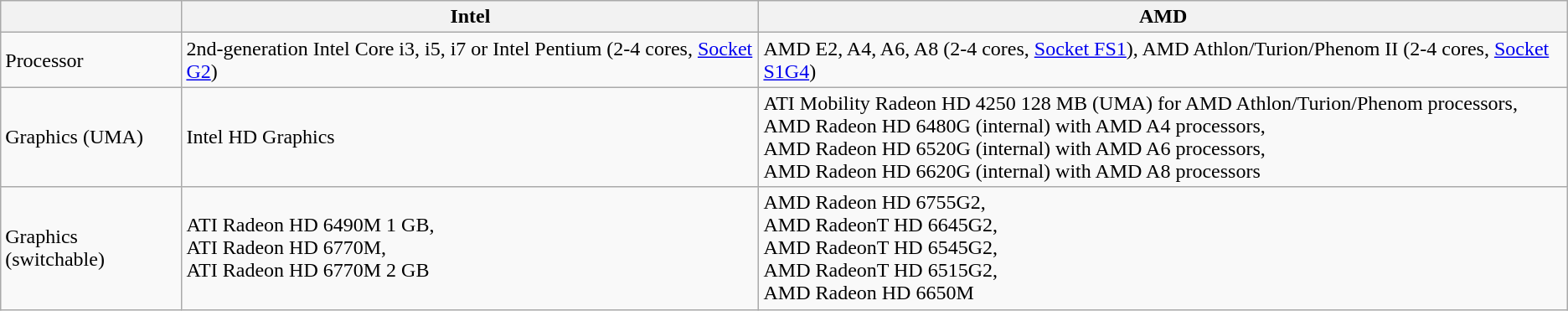<table class="wikitable">
<tr>
<th></th>
<th>Intel</th>
<th>AMD</th>
</tr>
<tr>
<td>Processor</td>
<td>2nd-generation Intel Core i3, i5, i7 or Intel Pentium (2-4 cores, <a href='#'>Socket G2</a>)</td>
<td>AMD E2, A4, A6, A8 (2-4 cores, <a href='#'>Socket FS1</a>), AMD Athlon/Turion/Phenom II (2-4 cores, <a href='#'>Socket S1G4</a>)</td>
</tr>
<tr>
<td>Graphics (UMA)</td>
<td>Intel HD Graphics</td>
<td>ATI Mobility Radeon HD 4250 128 MB (UMA) for AMD Athlon/Turion/Phenom processors,<br>AMD Radeon HD 6480G (internal) with AMD A4 processors,<br>AMD Radeon HD 6520G (internal) with AMD A6 processors,<br>AMD Radeon HD 6620G (internal) with AMD A8 processors</td>
</tr>
<tr>
<td>Graphics (switchable)</td>
<td>ATI Radeon HD 6490M 1 GB,<br>ATI Radeon HD 6770M,<br>ATI Radeon HD 6770M 2 GB</td>
<td>AMD Radeon HD 6755G2,<br>AMD RadeonT HD 6645G2,<br>AMD RadeonT HD 6545G2,<br>AMD RadeonT HD 6515G2,<br>AMD Radeon HD 6650M</td>
</tr>
</table>
